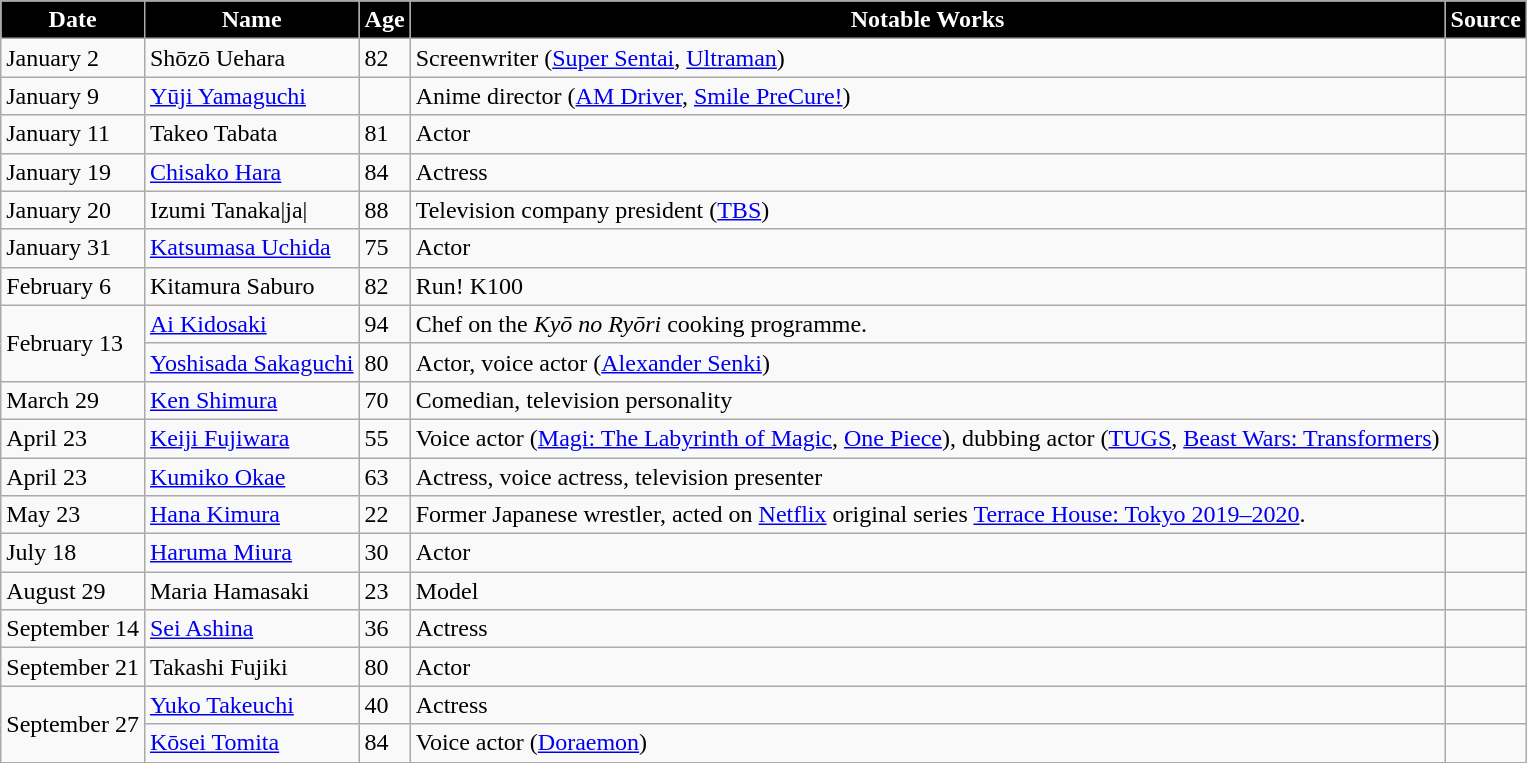<table class="wikitable" style="background:#silver">
<tr>
<th style="background:black; color:white;">Date</th>
<th style="background:black; color:white;">Name</th>
<th style="background:black; color:white;">Age</th>
<th style="background:black; color:white;">Notable Works</th>
<th style="background:black; color:white;">Source</th>
</tr>
<tr>
<td>January 2</td>
<td ill>Shōzō Uehara</td>
<td>82</td>
<td>Screenwriter (<a href='#'>Super Sentai</a>, <a href='#'>Ultraman</a>)</td>
<td></td>
</tr>
<tr>
<td>January 9</td>
<td><a href='#'>Yūji Yamaguchi</a></td>
<td></td>
<td>Anime director (<a href='#'>AM Driver</a>, <a href='#'>Smile PreCure!</a>)</td>
<td></td>
</tr>
<tr>
<td>January 11</td>
<td>Takeo Tabata</td>
<td>81</td>
<td>Actor</td>
<td></td>
</tr>
<tr>
<td>January 19</td>
<td><a href='#'>Chisako Hara</a></td>
<td>84</td>
<td>Actress</td>
<td></td>
</tr>
<tr>
<td>January 20</td>
<td>Izumi Tanaka|ja|</td>
<td>88</td>
<td>Television company president (<a href='#'>TBS</a>)</td>
<td></td>
</tr>
<tr>
<td>January 31</td>
<td><a href='#'>Katsumasa Uchida</a></td>
<td>75</td>
<td>Actor</td>
<td></td>
</tr>
<tr>
<td>February 6</td>
<td>Kitamura Saburo</td>
<td>82</td>
<td Actor>Run! K100</td>
<td></td>
</tr>
<tr>
<td rowspan="2">February 13</td>
<td><a href='#'>Ai Kidosaki</a></td>
<td>94</td>
<td>Chef on the <em>Kyō no Ryōri</em> cooking programme.</td>
<td></td>
</tr>
<tr>
<td><a href='#'>Yoshisada Sakaguchi</a></td>
<td>80</td>
<td>Actor, voice actor (<a href='#'>Alexander Senki</a>)</td>
<td></td>
</tr>
<tr>
<td>March 29</td>
<td><a href='#'>Ken Shimura</a></td>
<td>70</td>
<td>Comedian, television personality</td>
<td></td>
</tr>
<tr>
<td>April 23</td>
<td><a href='#'>Keiji Fujiwara</a></td>
<td>55</td>
<td>Voice actor (<a href='#'>Magi: The Labyrinth of Magic</a>, <a href='#'>One Piece</a>), dubbing actor (<a href='#'>TUGS</a>, <a href='#'>Beast Wars: Transformers</a>)</td>
<td></td>
</tr>
<tr>
<td>April 23</td>
<td><a href='#'>Kumiko Okae</a></td>
<td>63</td>
<td>Actress, voice actress, television presenter</td>
<td></td>
</tr>
<tr>
<td>May 23</td>
<td><a href='#'>Hana Kimura</a></td>
<td>22</td>
<td>Former Japanese wrestler, acted on <a href='#'>Netflix</a> original series <a href='#'>Terrace House: Tokyo 2019–2020</a>.</td>
<td></td>
</tr>
<tr>
<td>July 18</td>
<td><a href='#'>Haruma Miura</a></td>
<td>30</td>
<td>Actor</td>
<td></td>
</tr>
<tr>
<td>August 29</td>
<td>Maria Hamasaki</td>
<td>23</td>
<td>Model</td>
<td></td>
</tr>
<tr>
<td>September 14</td>
<td><a href='#'>Sei Ashina</a></td>
<td>36</td>
<td>Actress</td>
<td></td>
</tr>
<tr>
<td>September 21</td>
<td>Takashi Fujiki</td>
<td>80</td>
<td>Actor</td>
<td></td>
</tr>
<tr>
<td rowspan="2">September 27</td>
<td><a href='#'>Yuko Takeuchi</a></td>
<td>40</td>
<td>Actress</td>
<td></td>
</tr>
<tr>
<td><a href='#'>Kōsei Tomita</a></td>
<td>84</td>
<td>Voice actor (<a href='#'>Doraemon</a>)</td>
<td></td>
</tr>
</table>
